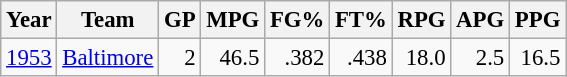<table class="wikitable sortable" style="font-size:95%; text-align:right;">
<tr>
<th>Year</th>
<th>Team</th>
<th>GP</th>
<th>MPG</th>
<th>FG%</th>
<th>FT%</th>
<th>RPG</th>
<th>APG</th>
<th>PPG</th>
</tr>
<tr>
<td style="text-align:left;"><a href='#'>1953</a></td>
<td style="text-align:left;"><a href='#'>Baltimore</a></td>
<td>2</td>
<td>46.5</td>
<td>.382</td>
<td>.438</td>
<td>18.0</td>
<td>2.5</td>
<td>16.5</td>
</tr>
</table>
